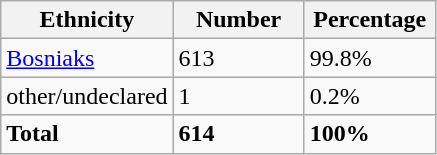<table class="wikitable">
<tr>
<th width="100px">Ethnicity</th>
<th width="80px">Number</th>
<th width="80px">Percentage</th>
</tr>
<tr>
<td><a href='#'>Bosniaks</a></td>
<td>613</td>
<td>99.8%</td>
</tr>
<tr>
<td>other/undeclared</td>
<td>1</td>
<td>0.2%</td>
</tr>
<tr>
<td><strong>Total</strong></td>
<td><strong>614</strong></td>
<td><strong>100%</strong></td>
</tr>
</table>
